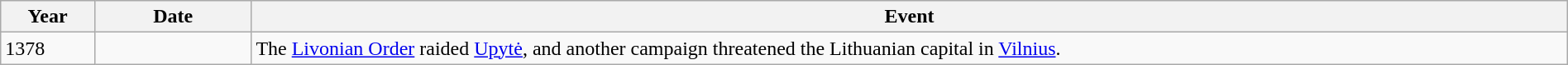<table class="wikitable" width="100%">
<tr>
<th style="width:6%">Year</th>
<th style="width:10%">Date</th>
<th>Event</th>
</tr>
<tr>
<td>1378</td>
<td></td>
<td>The <a href='#'>Livonian Order</a> raided <a href='#'>Upytė</a>, and another campaign threatened the Lithuanian capital in <a href='#'>Vilnius</a>.</td>
</tr>
</table>
